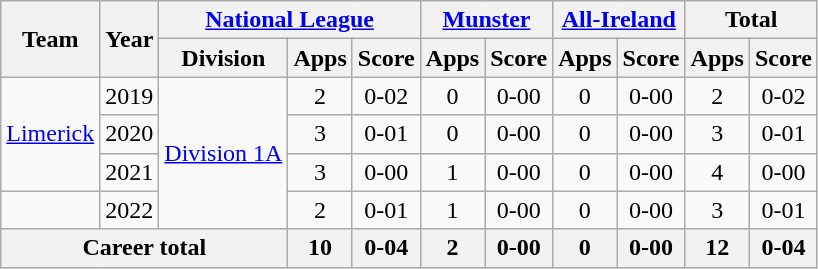<table class="wikitable" style="text-align:center">
<tr>
<th rowspan="2">Team</th>
<th rowspan="2">Year</th>
<th colspan="3"><a href='#'>National League</a></th>
<th colspan="2"><a href='#'>Munster</a></th>
<th colspan="2"><a href='#'>All-Ireland</a></th>
<th colspan="2">Total</th>
</tr>
<tr>
<th>Division</th>
<th>Apps</th>
<th>Score</th>
<th>Apps</th>
<th>Score</th>
<th>Apps</th>
<th>Score</th>
<th>Apps</th>
<th>Score</th>
</tr>
<tr>
<td rowspan="3"><a href='#'>Limerick</a></td>
<td>2019</td>
<td rowspan="4"><a href='#'>Division 1A</a></td>
<td>2</td>
<td>0-02</td>
<td>0</td>
<td>0-00</td>
<td>0</td>
<td>0-00</td>
<td>2</td>
<td>0-02</td>
</tr>
<tr>
<td>2020</td>
<td>3</td>
<td>0-01</td>
<td>0</td>
<td>0-00</td>
<td>0</td>
<td>0-00</td>
<td>3</td>
<td>0-01</td>
</tr>
<tr>
<td>2021</td>
<td>3</td>
<td>0-00</td>
<td>1</td>
<td>0-00</td>
<td>0</td>
<td>0-00</td>
<td>4</td>
<td>0-00</td>
</tr>
<tr>
<td></td>
<td>2022</td>
<td>2</td>
<td>0-01</td>
<td>1</td>
<td>0-00</td>
<td>0</td>
<td>0-00</td>
<td>3</td>
<td>0-01</td>
</tr>
<tr>
<th colspan="3">Career total</th>
<th>10</th>
<th>0-04</th>
<th>2</th>
<th>0-00</th>
<th>0</th>
<th>0-00</th>
<th>12</th>
<th>0-04</th>
</tr>
</table>
